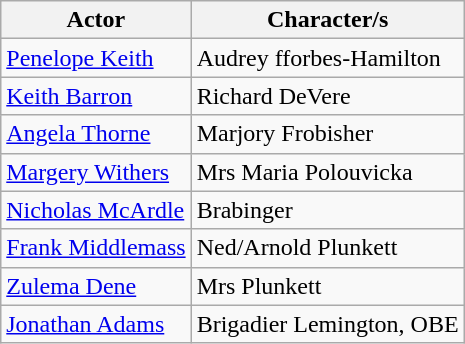<table class="wikitable">
<tr>
<th>Actor</th>
<th>Character/s</th>
</tr>
<tr>
<td><a href='#'>Penelope Keith</a></td>
<td>Audrey fforbes-Hamilton</td>
</tr>
<tr>
<td><a href='#'>Keith Barron</a></td>
<td>Richard DeVere</td>
</tr>
<tr>
<td><a href='#'>Angela Thorne</a></td>
<td>Marjory Frobisher</td>
</tr>
<tr>
<td><a href='#'>Margery Withers</a></td>
<td>Mrs Maria Polouvicka</td>
</tr>
<tr>
<td><a href='#'>Nicholas McArdle</a></td>
<td>Brabinger</td>
</tr>
<tr>
<td><a href='#'>Frank Middlemass</a></td>
<td>Ned/Arnold Plunkett</td>
</tr>
<tr>
<td><a href='#'>Zulema Dene</a></td>
<td>Mrs Plunkett</td>
</tr>
<tr>
<td><a href='#'>Jonathan Adams</a></td>
<td>Brigadier Lemington, OBE</td>
</tr>
</table>
